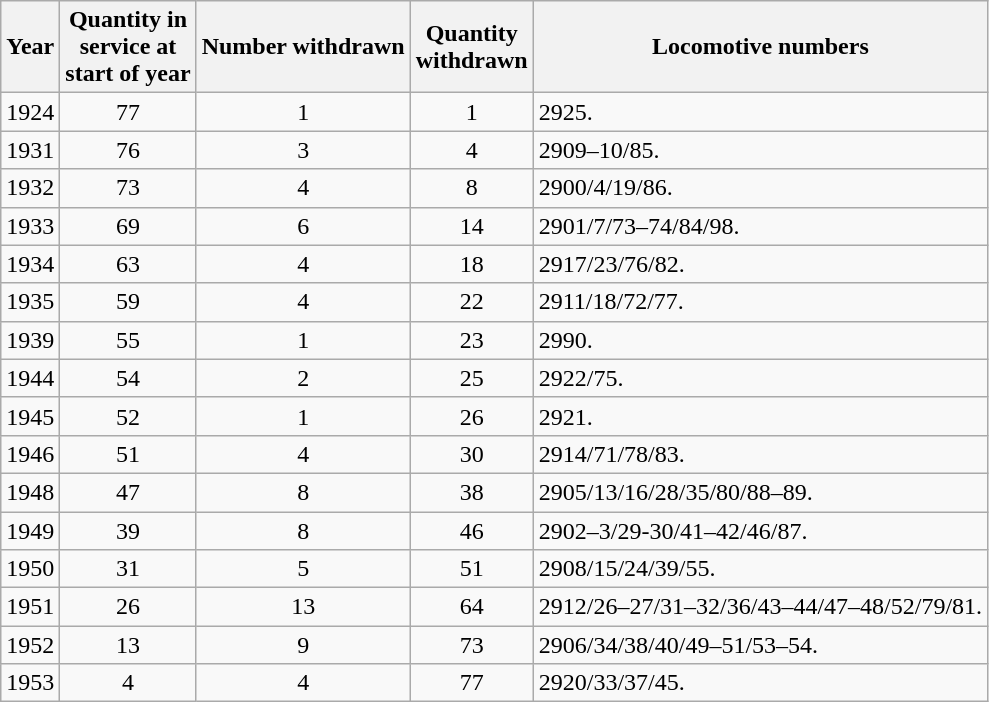<table class="wikitable" style=text-align:center>
<tr>
<th>Year</th>
<th>Quantity in<br>service at<br>start of year</th>
<th>Number withdrawn</th>
<th>Quantity<br>withdrawn</th>
<th>Locomotive numbers</th>
</tr>
<tr>
<td>1924</td>
<td>77</td>
<td>1</td>
<td>1</td>
<td align=left>2925.</td>
</tr>
<tr>
<td>1931</td>
<td>76</td>
<td>3</td>
<td>4</td>
<td align=left>2909–10/85.</td>
</tr>
<tr>
<td>1932</td>
<td>73</td>
<td>4</td>
<td>8</td>
<td align=left>2900/4/19/86.</td>
</tr>
<tr>
<td>1933</td>
<td>69</td>
<td>6</td>
<td>14</td>
<td align=left>2901/7/73–74/84/98.</td>
</tr>
<tr>
<td>1934</td>
<td>63</td>
<td>4</td>
<td>18</td>
<td align=left>2917/23/76/82.</td>
</tr>
<tr>
<td>1935</td>
<td>59</td>
<td>4</td>
<td>22</td>
<td align=left>2911/18/72/77.</td>
</tr>
<tr>
<td>1939</td>
<td>55</td>
<td>1</td>
<td>23</td>
<td align=left>2990.</td>
</tr>
<tr>
<td>1944</td>
<td>54</td>
<td>2</td>
<td>25</td>
<td align=left>2922/75.</td>
</tr>
<tr>
<td>1945</td>
<td>52</td>
<td>1</td>
<td>26</td>
<td align=left>2921.</td>
</tr>
<tr>
<td>1946</td>
<td>51</td>
<td>4</td>
<td>30</td>
<td align=left>2914/71/78/83.</td>
</tr>
<tr>
<td>1948</td>
<td>47</td>
<td>8</td>
<td>38</td>
<td align=left>2905/13/16/28/35/80/88–89.</td>
</tr>
<tr>
<td>1949</td>
<td>39</td>
<td>8</td>
<td>46</td>
<td align=left>2902–3/29-30/41–42/46/87.</td>
</tr>
<tr>
<td>1950</td>
<td>31</td>
<td>5</td>
<td>51</td>
<td align=left>2908/15/24/39/55.</td>
</tr>
<tr>
<td>1951</td>
<td>26</td>
<td>13</td>
<td>64</td>
<td align=left>2912/26–27/31–32/36/43–44/47–48/52/79/81.</td>
</tr>
<tr>
<td>1952</td>
<td>13</td>
<td>9</td>
<td>73</td>
<td align=left>2906/34/38/40/49–51/53–54.</td>
</tr>
<tr>
<td>1953</td>
<td>4</td>
<td>4</td>
<td>77</td>
<td align=left>2920/33/37/45.</td>
</tr>
</table>
